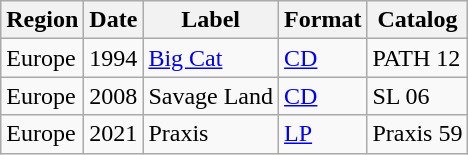<table class="wikitable">
<tr>
<th>Region</th>
<th>Date</th>
<th>Label</th>
<th>Format</th>
<th>Catalog</th>
</tr>
<tr>
<td>Europe</td>
<td>1994</td>
<td><a href='#'>Big Cat</a></td>
<td><a href='#'>CD</a></td>
<td>PATH 12</td>
</tr>
<tr>
<td>Europe</td>
<td>2008</td>
<td>Savage Land</td>
<td><a href='#'>CD</a></td>
<td>SL 06</td>
</tr>
<tr>
<td>Europe</td>
<td>2021</td>
<td>Praxis</td>
<td><a href='#'>LP</a></td>
<td>Praxis 59</td>
</tr>
</table>
